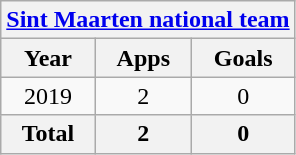<table class="wikitable" style="text-align:center">
<tr>
<th colspan=3><a href='#'>Sint Maarten national team</a></th>
</tr>
<tr>
<th>Year</th>
<th>Apps</th>
<th>Goals</th>
</tr>
<tr>
<td>2019</td>
<td>2</td>
<td>0</td>
</tr>
<tr>
<th>Total</th>
<th>2</th>
<th>0</th>
</tr>
</table>
